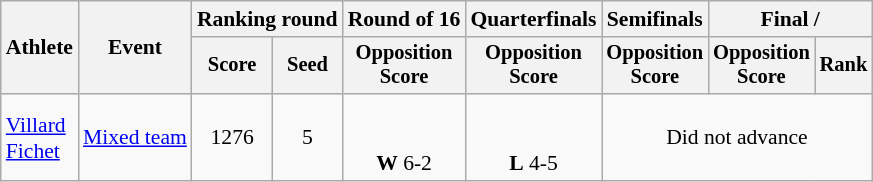<table class="wikitable" style="font-size:90%">
<tr>
<th rowspan=2>Athlete</th>
<th rowspan=2>Event</th>
<th colspan=2>Ranking round</th>
<th>Round of 16</th>
<th>Quarterfinals</th>
<th>Semifinals</th>
<th colspan=2>Final / </th>
</tr>
<tr style="font-size:95%">
<th>Score</th>
<th>Seed</th>
<th>Opposition<br>Score</th>
<th>Opposition<br>Score</th>
<th>Opposition<br>Score</th>
<th>Opposition<br>Score</th>
<th>Rank</th>
</tr>
<tr align=center>
<td align=left><a href='#'>Villard</a><br><a href='#'>Fichet</a></td>
<td align=left><a href='#'>Mixed team</a></td>
<td>1276</td>
<td>5</td>
<td><br><br><strong>W</strong> 6-2</td>
<td><br><br><strong>L</strong> 4-5</td>
<td colspan=3>Did not advance</td>
</tr>
</table>
